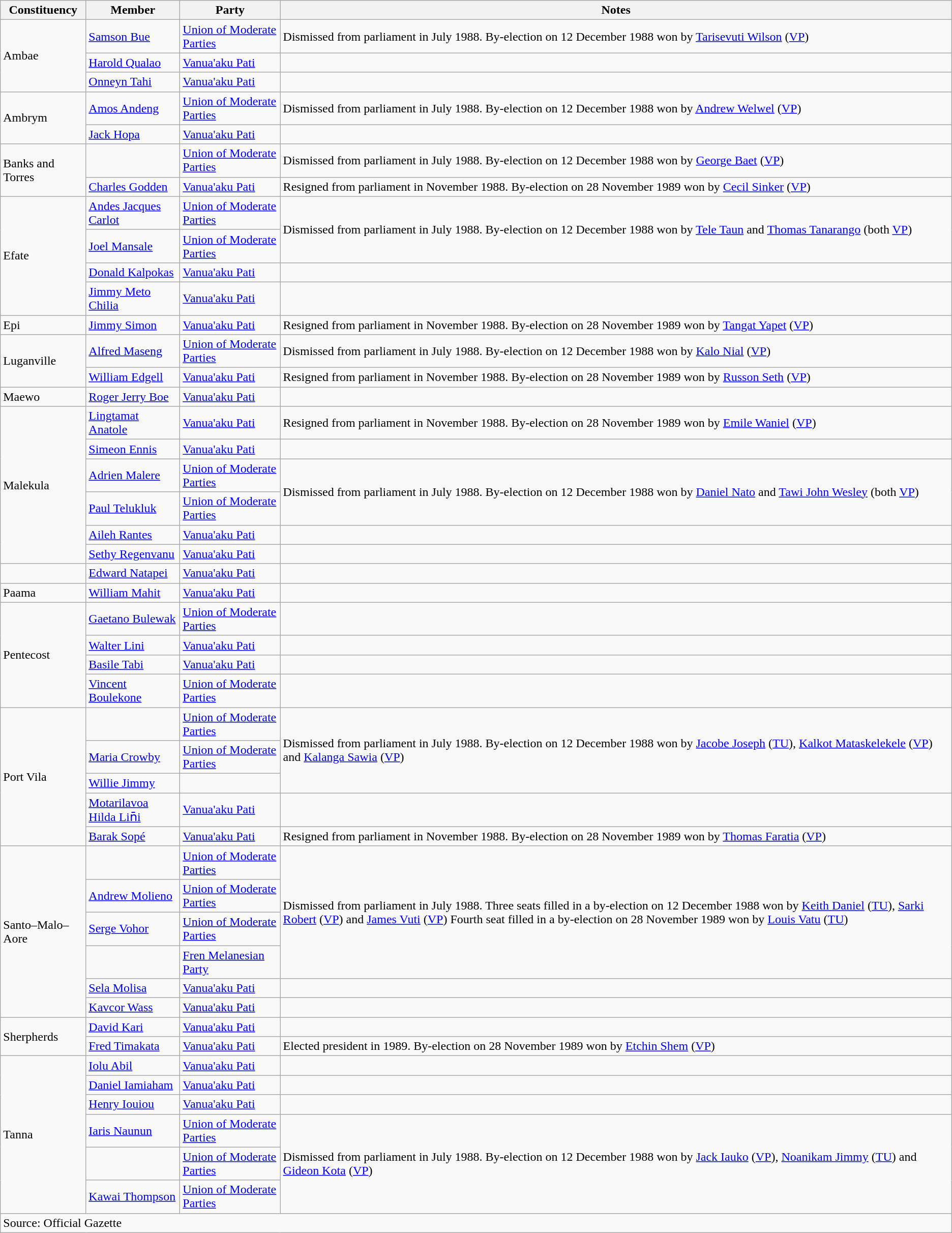<table class="wikitable sortable">
<tr>
<th>Constituency</th>
<th>Member</th>
<th>Party</th>
<th>Notes</th>
</tr>
<tr>
<td rowspan=3>Ambae</td>
<td><a href='#'>Samson Bue</a></td>
<td><a href='#'>Union of Moderate Parties</a></td>
<td>Dismissed from parliament in July 1988. By-election on 12 December 1988 won by <a href='#'>Tarisevuti Wilson</a> (<a href='#'>VP</a>)</td>
</tr>
<tr>
<td><a href='#'>Harold Qualao</a></td>
<td><a href='#'>Vanua'aku Pati</a></td>
<td></td>
</tr>
<tr>
<td><a href='#'>Onneyn Tahi</a></td>
<td><a href='#'>Vanua'aku Pati</a></td>
<td></td>
</tr>
<tr>
<td rowspan=2>Ambrym</td>
<td><a href='#'>Amos Andeng</a></td>
<td><a href='#'>Union of Moderate Parties</a></td>
<td>Dismissed from parliament in July 1988. By-election on 12 December 1988 won by <a href='#'>Andrew Welwel</a> (<a href='#'>VP</a>)</td>
</tr>
<tr>
<td><a href='#'>Jack Hopa</a></td>
<td><a href='#'>Vanua'aku Pati</a></td>
<td></td>
</tr>
<tr>
<td rowspan=2>Banks and Torres</td>
<td></td>
<td><a href='#'>Union of Moderate Parties</a></td>
<td>Dismissed from parliament in July 1988. By-election on 12 December 1988 won by <a href='#'>George Baet</a> (<a href='#'>VP</a>)</td>
</tr>
<tr>
<td><a href='#'>Charles Godden</a></td>
<td><a href='#'>Vanua'aku Pati</a></td>
<td>Resigned from parliament in November 1988. By-election on 28 November 1989 won by <a href='#'>Cecil Sinker</a> (<a href='#'>VP</a>)</td>
</tr>
<tr>
<td rowspan=4>Efate</td>
<td><a href='#'>Andes Jacques Carlot</a></td>
<td><a href='#'>Union of Moderate Parties</a></td>
<td rowspan=2>Dismissed from parliament in July 1988. By-election on 12 December 1988 won by <a href='#'>Tele Taun</a> and <a href='#'>Thomas Tanarango</a> (both <a href='#'>VP</a>)</td>
</tr>
<tr>
<td><a href='#'>Joel Mansale</a></td>
<td><a href='#'>Union of Moderate Parties</a></td>
</tr>
<tr>
<td><a href='#'>Donald Kalpokas</a></td>
<td><a href='#'>Vanua'aku Pati</a></td>
<td></td>
</tr>
<tr>
<td><a href='#'>Jimmy Meto Chilia</a></td>
<td><a href='#'>Vanua'aku Pati</a></td>
<td></td>
</tr>
<tr>
<td>Epi</td>
<td><a href='#'>Jimmy Simon</a></td>
<td><a href='#'>Vanua'aku Pati</a></td>
<td>Resigned from parliament in November 1988. By-election on 28 November 1989 won by <a href='#'>Tangat Yapet</a> (<a href='#'>VP</a>)</td>
</tr>
<tr>
<td rowspan=2>Luganville</td>
<td><a href='#'>Alfred Maseng</a></td>
<td><a href='#'>Union of Moderate Parties</a></td>
<td>Dismissed from parliament in July 1988. By-election on 12 December 1988 won by <a href='#'>Kalo Nial</a> (<a href='#'>VP</a>)</td>
</tr>
<tr>
<td><a href='#'>William Edgell</a></td>
<td><a href='#'>Vanua'aku Pati</a></td>
<td>Resigned from parliament in November 1988. By-election on 28 November 1989 won by <a href='#'>Russon Seth</a> (<a href='#'>VP</a>)</td>
</tr>
<tr>
<td>Maewo</td>
<td><a href='#'>Roger Jerry Boe</a></td>
<td><a href='#'>Vanua'aku Pati</a></td>
<td></td>
</tr>
<tr>
<td rowspan=6>Malekula</td>
<td><a href='#'>Lingtamat Anatole</a></td>
<td><a href='#'>Vanua'aku Pati</a></td>
<td>Resigned from parliament in November 1988. By-election on 28 November 1989 won by <a href='#'>Emile Waniel</a> (<a href='#'>VP</a>)</td>
</tr>
<tr>
<td><a href='#'>Simeon Ennis</a></td>
<td><a href='#'>Vanua'aku Pati</a></td>
<td></td>
</tr>
<tr>
<td><a href='#'>Adrien Malere</a></td>
<td><a href='#'>Union of Moderate Parties</a></td>
<td rowspan=2>Dismissed from parliament in July 1988. By-election on 12 December 1988 won by <a href='#'>Daniel Nato</a> and <a href='#'>Tawi John Wesley</a> (both <a href='#'>VP</a>)</td>
</tr>
<tr>
<td><a href='#'>Paul Telukluk</a></td>
<td><a href='#'>Union of Moderate Parties</a></td>
</tr>
<tr>
<td><a href='#'>Aileh Rantes</a></td>
<td><a href='#'>Vanua'aku Pati</a></td>
<td></td>
</tr>
<tr>
<td><a href='#'>Sethy Regenvanu</a></td>
<td><a href='#'>Vanua'aku Pati</a></td>
<td></td>
</tr>
<tr>
<td></td>
<td><a href='#'>Edward Natapei</a></td>
<td><a href='#'>Vanua'aku Pati</a></td>
<td></td>
</tr>
<tr>
<td>Paama</td>
<td><a href='#'>William Mahit</a></td>
<td><a href='#'>Vanua'aku Pati</a></td>
<td></td>
</tr>
<tr>
<td rowspan=4>Pentecost</td>
<td><a href='#'>Gaetano Bulewak</a></td>
<td><a href='#'>Union of Moderate Parties</a></td>
<td></td>
</tr>
<tr>
<td><a href='#'>Walter Lini</a></td>
<td><a href='#'>Vanua'aku Pati</a></td>
<td></td>
</tr>
<tr>
<td><a href='#'>Basile Tabi</a></td>
<td><a href='#'>Vanua'aku Pati</a></td>
<td></td>
</tr>
<tr>
<td><a href='#'>Vincent Boulekone</a></td>
<td><a href='#'>Union of Moderate Parties</a></td>
<td></td>
</tr>
<tr>
<td rowspan=5>Port Vila</td>
<td></td>
<td><a href='#'>Union of Moderate Parties</a></td>
<td rowspan=3>Dismissed from parliament in July 1988. By-election on 12 December 1988 won by <a href='#'>Jacobe Joseph</a> (<a href='#'>TU</a>), <a href='#'>Kalkot Mataskelekele</a> (<a href='#'>VP</a>) and <a href='#'>Kalanga Sawia</a> (<a href='#'>VP</a>)</td>
</tr>
<tr>
<td><a href='#'>Maria Crowby</a></td>
<td><a href='#'>Union of Moderate Parties</a></td>
</tr>
<tr>
<td><a href='#'>Willie Jimmy</a></td>
<td></td>
</tr>
<tr>
<td><a href='#'>Motarilavoa Hilda Lin̄i</a></td>
<td><a href='#'>Vanua'aku Pati</a></td>
<td></td>
</tr>
<tr>
<td><a href='#'>Barak Sopé</a></td>
<td><a href='#'>Vanua'aku Pati</a></td>
<td>Resigned from parliament in November 1988. By-election on 28 November 1989 won by <a href='#'>Thomas Faratia</a> (<a href='#'>VP</a>)</td>
</tr>
<tr>
<td rowspan=6>Santo–Malo–Aore</td>
<td></td>
<td><a href='#'>Union of Moderate Parties</a></td>
<td rowspan=4>Dismissed from parliament in July 1988. Three seats filled in a by-election on 12 December 1988 won by <a href='#'>Keith Daniel</a> (<a href='#'>TU</a>), <a href='#'>Sarki Robert</a> (<a href='#'>VP</a>) and <a href='#'>James Vuti</a> (<a href='#'>VP</a>) Fourth seat filled in a by-election on 28 November 1989 won by <a href='#'>Louis Vatu</a> (<a href='#'>TU</a>)</td>
</tr>
<tr>
<td><a href='#'>Andrew Molieno</a></td>
<td><a href='#'>Union of Moderate Parties</a></td>
</tr>
<tr>
<td><a href='#'>Serge Vohor</a></td>
<td><a href='#'>Union of Moderate Parties</a></td>
</tr>
<tr>
<td></td>
<td><a href='#'>Fren Melanesian Party</a></td>
</tr>
<tr>
<td><a href='#'>Sela Molisa</a></td>
<td><a href='#'>Vanua'aku Pati</a></td>
<td></td>
</tr>
<tr>
<td><a href='#'>Kavcor Wass</a></td>
<td><a href='#'>Vanua'aku Pati</a></td>
<td></td>
</tr>
<tr>
<td rowspan=2>Sherpherds</td>
<td><a href='#'>David Kari</a></td>
<td><a href='#'>Vanua'aku Pati</a></td>
<td></td>
</tr>
<tr>
<td><a href='#'>Fred Timakata</a></td>
<td><a href='#'>Vanua'aku Pati</a></td>
<td>Elected president in 1989. By-election on 28 November 1989 won by <a href='#'>Etchin Shem</a> (<a href='#'>VP</a>)</td>
</tr>
<tr>
<td rowspan=6>Tanna</td>
<td><a href='#'>Iolu Abil</a></td>
<td><a href='#'>Vanua'aku Pati</a></td>
<td></td>
</tr>
<tr>
<td><a href='#'>Daniel Iamiaham</a></td>
<td><a href='#'>Vanua'aku Pati</a></td>
<td></td>
</tr>
<tr>
<td><a href='#'>Henry Iouiou</a></td>
<td><a href='#'>Vanua'aku Pati</a></td>
<td></td>
</tr>
<tr>
<td><a href='#'>Iaris Naunun</a></td>
<td><a href='#'>Union of Moderate Parties</a></td>
<td rowspan=3>Dismissed from parliament in July 1988. By-election on 12 December 1988 won by <a href='#'>Jack Iauko</a> (<a href='#'>VP</a>), <a href='#'>Noanikam Jimmy</a> (<a href='#'>TU</a>) and <a href='#'>Gideon Kota</a> (<a href='#'>VP</a>)</td>
</tr>
<tr>
<td></td>
<td><a href='#'>Union of Moderate Parties</a></td>
</tr>
<tr>
<td><a href='#'>Kawai Thompson</a></td>
<td><a href='#'>Union of Moderate Parties</a></td>
</tr>
<tr class=sortbottom>
<td colspan=4 align=left>Source: Official Gazette</td>
</tr>
</table>
